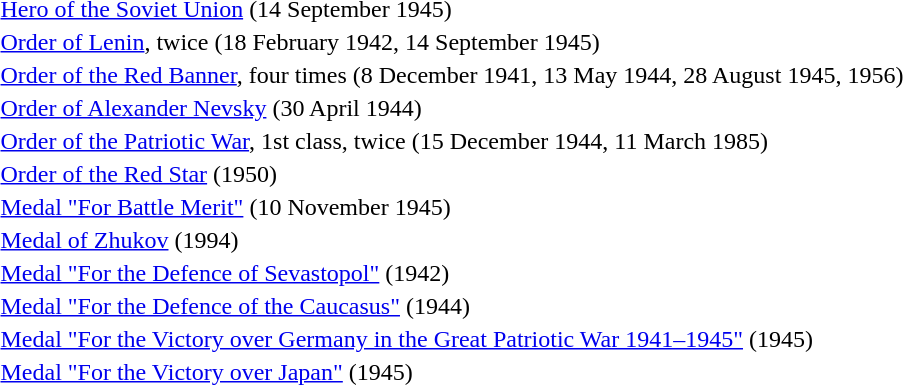<table>
<tr>
<td></td>
<td><a href='#'>Hero of the Soviet Union</a> (14 September 1945)</td>
</tr>
<tr>
<td></td>
<td><a href='#'>Order of Lenin</a>, twice (18 February 1942, 14 September 1945)</td>
</tr>
<tr>
<td></td>
<td><a href='#'>Order of the Red Banner</a>, four times (8 December 1941, 13 May 1944, 28 August 1945, 1956)</td>
</tr>
<tr>
<td></td>
<td><a href='#'>Order of Alexander Nevsky</a> (30 April 1944)</td>
</tr>
<tr>
<td></td>
<td><a href='#'>Order of the Patriotic War</a>, 1st class, twice (15 December 1944, 11 March 1985)</td>
</tr>
<tr>
<td></td>
<td><a href='#'>Order of the Red Star</a> (1950)</td>
</tr>
<tr>
<td></td>
<td><a href='#'>Medal "For Battle Merit"</a> (10 November 1945)</td>
</tr>
<tr>
<td></td>
<td><a href='#'>Medal of Zhukov</a> (1994)</td>
</tr>
<tr>
<td></td>
<td><a href='#'>Medal "For the Defence of Sevastopol"</a> (1942)</td>
</tr>
<tr>
<td></td>
<td><a href='#'>Medal "For the Defence of the Caucasus"</a> (1944)</td>
</tr>
<tr>
<td></td>
<td><a href='#'>Medal "For the Victory over Germany in the Great Patriotic War 1941–1945"</a> (1945)</td>
</tr>
<tr>
<td></td>
<td><a href='#'>Medal "For the Victory over Japan"</a> (1945)</td>
</tr>
<tr>
</tr>
</table>
